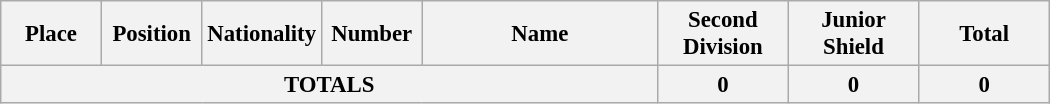<table class="wikitable" style="font-size: 95%; text-align: center;">
<tr>
<th width=60>Place</th>
<th width=60>Position</th>
<th width=60>Nationality</th>
<th width=60>Number</th>
<th width=150>Name</th>
<th width=80>Second Division</th>
<th width=80>Junior Shield</th>
<th width=80><strong>Total</strong></th>
</tr>
<tr>
<th colspan=5>TOTALS</th>
<th>0</th>
<th>0</th>
<th>0</th>
</tr>
</table>
